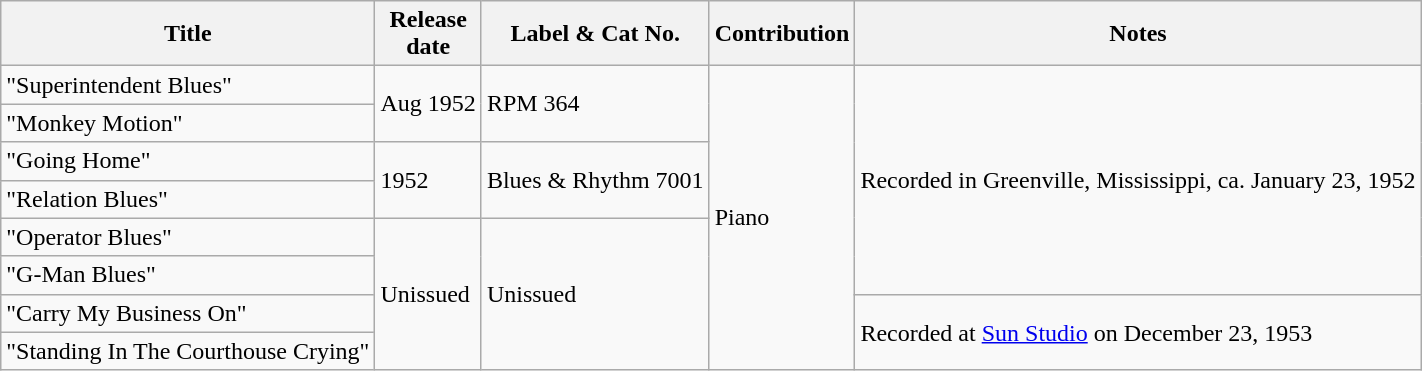<table class="wikitable">
<tr>
<th>Title</th>
<th>Release<br>date</th>
<th>Label & Cat No.</th>
<th>Contribution</th>
<th>Notes</th>
</tr>
<tr>
<td>"Superintendent Blues"</td>
<td rowspan="2">Aug 1952<br></td>
<td rowspan="2">RPM 364</td>
<td rowspan="8">Piano</td>
<td rowspan="6">Recorded in Greenville, Mississippi, ca. January 23, 1952</td>
</tr>
<tr>
<td>"Monkey Motion"</td>
</tr>
<tr>
<td>"Going Home"</td>
<td rowspan="2">1952</td>
<td rowspan="2">Blues & Rhythm 7001</td>
</tr>
<tr>
<td>"Relation Blues"</td>
</tr>
<tr>
<td>"Operator Blues"</td>
<td rowspan="4">Unissued</td>
<td rowspan="4">Unissued</td>
</tr>
<tr>
<td>"G-Man Blues"</td>
</tr>
<tr>
<td>"Carry My Business On"</td>
<td rowspan="2">Recorded at <a href='#'>Sun Studio</a> on December 23, 1953</td>
</tr>
<tr>
<td>"Standing In The Courthouse Crying"</td>
</tr>
</table>
